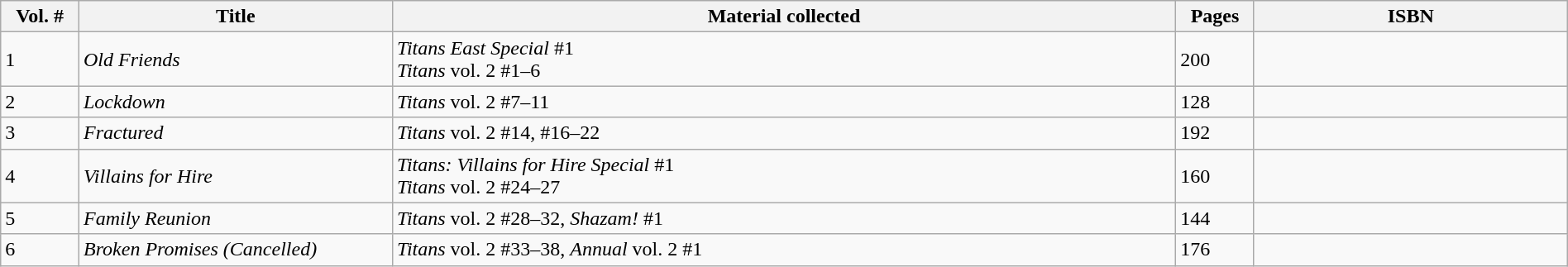<table class="wikitable" style="width:100%;">
<tr>
<th style="width:5%;">Vol. #</th>
<th style="width:20%;">Title</th>
<th style="width:50%;">Material collected</th>
<th style="width:5%;">Pages</th>
<th style="width:20%;">ISBN</th>
</tr>
<tr>
<td>1</td>
<td><em>Old Friends</em></td>
<td><em>Titans East Special</em> #1<br><em>Titans</em> vol. 2 #1–6</td>
<td>200</td>
<td></td>
</tr>
<tr>
<td>2</td>
<td><em>Lockdown</em></td>
<td><em>Titans</em> vol. 2 #7–11</td>
<td>128</td>
<td></td>
</tr>
<tr>
<td>3</td>
<td><em>Fractured</em></td>
<td><em>Titans</em> vol. 2 #14, #16–22</td>
<td>192</td>
<td></td>
</tr>
<tr>
<td>4</td>
<td><em>Villains for Hire</em></td>
<td><em>Titans: Villains for Hire Special</em> #1<br><em>Titans</em> vol. 2 #24–27</td>
<td>160</td>
<td></td>
</tr>
<tr>
<td>5</td>
<td><em>Family Reunion</em></td>
<td><em>Titans</em> vol. 2 #28–32, <em>Shazam!</em> #1</td>
<td>144</td>
<td></td>
</tr>
<tr>
<td>6</td>
<td><em>Broken Promises (Cancelled)</em></td>
<td><em>Titans</em> vol. 2 #33–38, <em>Annual</em> vol. 2 #1</td>
<td>176</td>
<td></td>
</tr>
</table>
